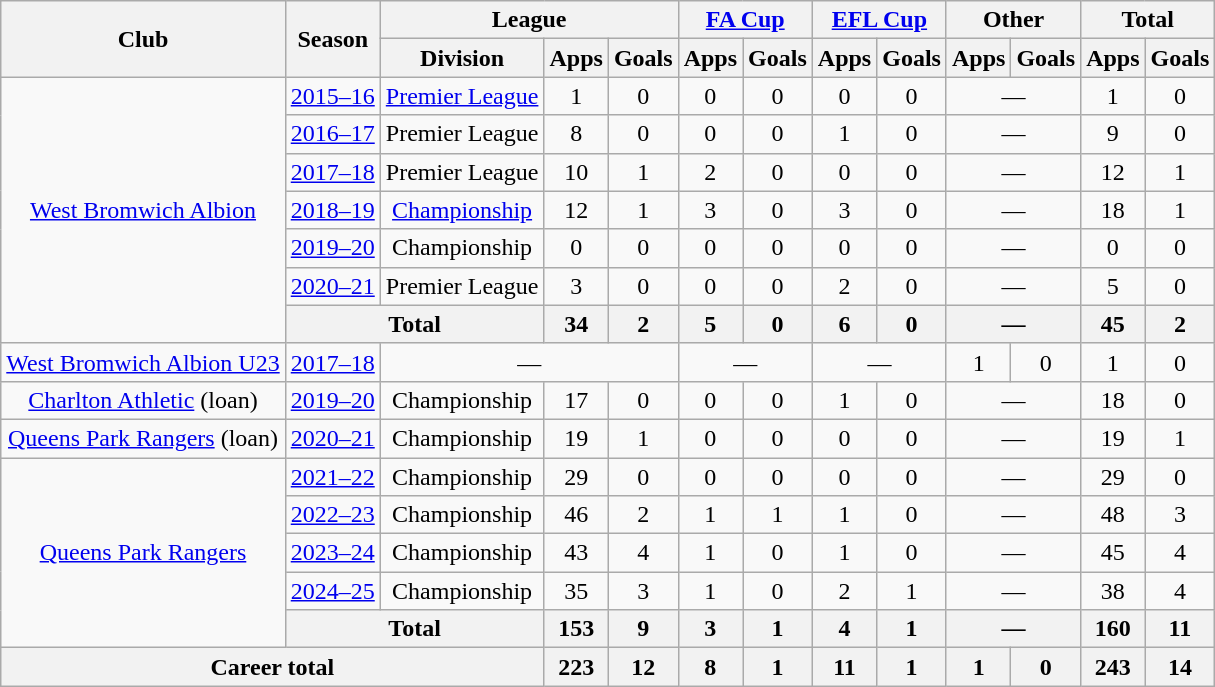<table class="wikitable" style="text-align: center;">
<tr>
<th rowspan="2">Club</th>
<th rowspan="2">Season</th>
<th colspan="3">League</th>
<th colspan="2"><a href='#'>FA Cup</a></th>
<th colspan="2"><a href='#'>EFL Cup</a></th>
<th colspan="2">Other</th>
<th colspan="2">Total</th>
</tr>
<tr>
<th>Division</th>
<th>Apps</th>
<th>Goals</th>
<th>Apps</th>
<th>Goals</th>
<th>Apps</th>
<th>Goals</th>
<th>Apps</th>
<th>Goals</th>
<th>Apps</th>
<th>Goals</th>
</tr>
<tr>
<td rowspan="7"><a href='#'>West Bromwich Albion</a></td>
<td><a href='#'>2015–16</a></td>
<td><a href='#'>Premier League</a></td>
<td>1</td>
<td>0</td>
<td>0</td>
<td>0</td>
<td>0</td>
<td>0</td>
<td colspan=2>—</td>
<td>1</td>
<td>0</td>
</tr>
<tr>
<td><a href='#'>2016–17</a></td>
<td>Premier League</td>
<td>8</td>
<td>0</td>
<td>0</td>
<td>0</td>
<td>1</td>
<td>0</td>
<td colspan=2>—</td>
<td>9</td>
<td>0</td>
</tr>
<tr>
<td><a href='#'>2017–18</a></td>
<td>Premier League</td>
<td>10</td>
<td>1</td>
<td>2</td>
<td>0</td>
<td>0</td>
<td>0</td>
<td colspan=2>—</td>
<td>12</td>
<td>1</td>
</tr>
<tr>
<td><a href='#'>2018–19</a></td>
<td><a href='#'>Championship</a></td>
<td>12</td>
<td>1</td>
<td>3</td>
<td>0</td>
<td>3</td>
<td>0</td>
<td colspan=2>—</td>
<td>18</td>
<td>1</td>
</tr>
<tr>
<td><a href='#'>2019–20</a></td>
<td>Championship</td>
<td>0</td>
<td>0</td>
<td>0</td>
<td>0</td>
<td>0</td>
<td>0</td>
<td colspan=2>—</td>
<td>0</td>
<td>0</td>
</tr>
<tr>
<td><a href='#'>2020–21</a></td>
<td>Premier League</td>
<td>3</td>
<td>0</td>
<td>0</td>
<td>0</td>
<td>2</td>
<td>0</td>
<td colspan=2>—</td>
<td>5</td>
<td>0</td>
</tr>
<tr>
<th colspan="2">Total</th>
<th>34</th>
<th>2</th>
<th>5</th>
<th>0</th>
<th>6</th>
<th>0</th>
<th colspan=2>—</th>
<th>45</th>
<th>2</th>
</tr>
<tr>
<td><a href='#'>West Bromwich Albion U23</a></td>
<td><a href='#'>2017–18</a></td>
<td colspan=3>—</td>
<td colspan=2>—</td>
<td colspan=2>—</td>
<td>1</td>
<td>0</td>
<td>1</td>
<td>0</td>
</tr>
<tr>
<td><a href='#'>Charlton Athletic</a> (loan)</td>
<td><a href='#'>2019–20</a></td>
<td>Championship</td>
<td>17</td>
<td>0</td>
<td>0</td>
<td>0</td>
<td>1</td>
<td>0</td>
<td colspan=2>—</td>
<td>18</td>
<td>0</td>
</tr>
<tr>
<td><a href='#'>Queens Park Rangers</a> (loan)</td>
<td><a href='#'>2020–21</a></td>
<td>Championship</td>
<td>19</td>
<td>1</td>
<td>0</td>
<td>0</td>
<td>0</td>
<td>0</td>
<td colspan=2>—</td>
<td>19</td>
<td>1</td>
</tr>
<tr>
<td rowspan="5"><a href='#'>Queens Park Rangers</a></td>
<td><a href='#'>2021–22</a></td>
<td>Championship</td>
<td>29</td>
<td>0</td>
<td>0</td>
<td>0</td>
<td>0</td>
<td>0</td>
<td colspan=2>—</td>
<td>29</td>
<td>0</td>
</tr>
<tr>
<td><a href='#'>2022–23</a></td>
<td>Championship</td>
<td>46</td>
<td>2</td>
<td>1</td>
<td>1</td>
<td>1</td>
<td>0</td>
<td colspan=2>—</td>
<td>48</td>
<td>3</td>
</tr>
<tr>
<td><a href='#'>2023–24</a></td>
<td>Championship</td>
<td>43</td>
<td>4</td>
<td>1</td>
<td>0</td>
<td>1</td>
<td>0</td>
<td colspan=2>—</td>
<td>45</td>
<td>4</td>
</tr>
<tr>
<td><a href='#'>2024–25</a></td>
<td>Championship</td>
<td>35</td>
<td>3</td>
<td>1</td>
<td>0</td>
<td>2</td>
<td>1</td>
<td colspan=2>—</td>
<td>38</td>
<td>4</td>
</tr>
<tr>
<th colspan="2">Total</th>
<th>153</th>
<th>9</th>
<th>3</th>
<th>1</th>
<th>4</th>
<th>1</th>
<th colspan=2>—</th>
<th>160</th>
<th>11</th>
</tr>
<tr>
<th colspan="3">Career total</th>
<th>223</th>
<th>12</th>
<th>8</th>
<th>1</th>
<th>11</th>
<th>1</th>
<th>1</th>
<th>0</th>
<th>243</th>
<th>14</th>
</tr>
</table>
